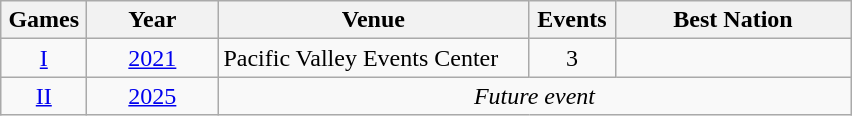<table class=wikitable>
<tr>
<th width=50>Games</th>
<th width=80>Year</th>
<th width=200>Venue</th>
<th width=50>Events</th>
<th width=150>Best Nation</th>
</tr>
<tr>
<td align=center><a href='#'>I</a></td>
<td align=center> <a href='#'>2021</a></td>
<td>Pacific Valley Events Center</td>
<td align=center>3</td>
<td></td>
</tr>
<tr>
<td align=center><a href='#'>II</a></td>
<td align=center> <a href='#'>2025</a></td>
<td colspan="3" align=center><em>Future event</em></td>
</tr>
</table>
